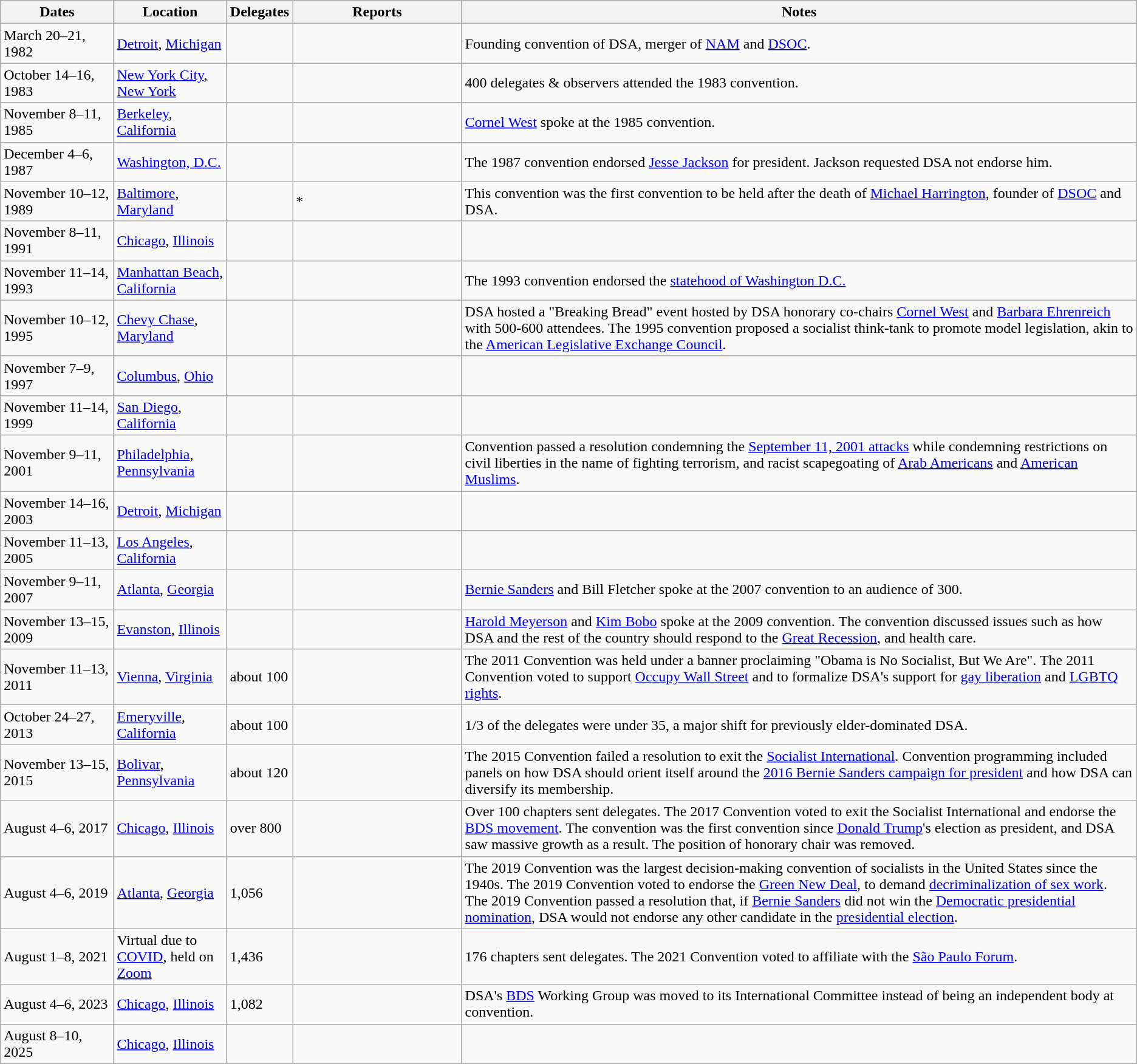<table class="wikitable sortable">
<tr>
<th scope="col" style="width: 10%;">Dates</th>
<th scope="col" style="width: 10%;">Location</th>
<th scope="col" style="width: 5%;">Delegates</th>
<th scope="col" style="width: 15%;">Reports</th>
<th scope="col" style="width: 60%;">Notes</th>
</tr>
<tr>
<td>March 20–21, 1982</td>
<td><a href='#'>Detroit</a>, <a href='#'>Michigan</a></td>
<td></td>
<td></td>
<td>Founding convention of DSA, merger of <a href='#'>NAM</a> and <a href='#'>DSOC</a>.</td>
</tr>
<tr>
<td>October 14–16, 1983</td>
<td><a href='#'>New York City</a>, <a href='#'>New York</a></td>
<td></td>
<td></td>
<td>400 delegates & observers attended the 1983 convention.</td>
</tr>
<tr>
<td>November 8–11, 1985</td>
<td><a href='#'>Berkeley</a>, <a href='#'>California</a></td>
<td></td>
<td></td>
<td><a href='#'>Cornel West</a> spoke at the 1985 convention.</td>
</tr>
<tr>
<td>December 4–6, 1987</td>
<td><a href='#'>Washington, D.C.</a></td>
<td></td>
<td></td>
<td>The 1987 convention endorsed <a href='#'>Jesse Jackson</a> for president. Jackson requested DSA not endorse him.</td>
</tr>
<tr>
<td>November 10–12, 1989</td>
<td><a href='#'>Baltimore</a>, <a href='#'>Maryland</a></td>
<td></td>
<td>* </td>
<td>This convention was the first convention to be held after the death of <a href='#'>Michael Harrington</a>, founder of <a href='#'>DSOC</a> and DSA.</td>
</tr>
<tr>
<td>November 8–11, 1991</td>
<td><a href='#'>Chicago</a>, <a href='#'>Illinois</a></td>
<td></td>
<td></td>
<td></td>
</tr>
<tr>
<td>November 11–14, 1993</td>
<td><a href='#'>Manhattan Beach</a>, <a href='#'>California</a></td>
<td></td>
<td></td>
<td>The 1993 convention endorsed the <a href='#'>statehood of Washington D.C.</a></td>
</tr>
<tr>
<td>November 10–12, 1995</td>
<td><a href='#'>Chevy Chase</a>, <a href='#'>Maryland</a></td>
<td></td>
<td></td>
<td>DSA hosted a "Breaking Bread" event hosted by DSA honorary co-chairs <a href='#'>Cornel West</a> and <a href='#'>Barbara Ehrenreich</a> with 500-600 attendees. The 1995 convention proposed a socialist think-tank to promote model legislation, akin to the <a href='#'>American Legislative Exchange Council</a>.</td>
</tr>
<tr>
<td>November 7–9, 1997</td>
<td><a href='#'>Columbus</a>, <a href='#'>Ohio</a></td>
<td></td>
<td></td>
<td></td>
</tr>
<tr>
<td>November 11–14, 1999</td>
<td><a href='#'>San Diego</a>, <a href='#'>California</a></td>
<td></td>
<td></td>
<td></td>
</tr>
<tr>
<td>November 9–11, 2001</td>
<td><a href='#'>Philadelphia</a>, <a href='#'>Pennsylvania</a></td>
<td></td>
<td></td>
<td>Convention passed a resolution condemning the <a href='#'>September 11, 2001 attacks</a> while condemning restrictions on civil liberties in the name of fighting terrorism, and racist scapegoating of <a href='#'>Arab Americans</a> and <a href='#'>American Muslims</a>.</td>
</tr>
<tr>
<td>November 14–16, 2003</td>
<td><a href='#'>Detroit</a>, <a href='#'>Michigan</a></td>
<td></td>
<td></td>
<td></td>
</tr>
<tr>
<td>November 11–13, 2005</td>
<td><a href='#'>Los Angeles</a>, <a href='#'>California</a></td>
<td></td>
<td></td>
<td></td>
</tr>
<tr>
<td>November 9–11, 2007</td>
<td><a href='#'>Atlanta</a>, <a href='#'>Georgia</a></td>
<td></td>
<td {bl></td>
<td><a href='#'>Bernie Sanders</a> and Bill Fletcher spoke at the 2007 convention to an audience of 300.</td>
</tr>
<tr>
<td>November 13–15, 2009</td>
<td><a href='#'>Evanston</a>, <a href='#'>Illinois</a></td>
<td></td>
<td></td>
<td><a href='#'>Harold Meyerson</a> and <a href='#'>Kim Bobo</a> spoke at the 2009 convention. The convention discussed issues such as how DSA and the rest of the country should respond to the <a href='#'>Great Recession</a>, and health care.</td>
</tr>
<tr>
<td>November 11–13, 2011</td>
<td><a href='#'>Vienna</a>, <a href='#'>Virginia</a></td>
<td>about 100</td>
<td></td>
<td>The 2011 Convention was held under a banner proclaiming "Obama is No Socialist, But We Are". The 2011 Convention voted to support <a href='#'>Occupy Wall Street</a> and to formalize DSA's support for <a href='#'>gay liberation</a> and <a href='#'>LGBTQ rights</a>.</td>
</tr>
<tr>
<td>October 24–27, 2013</td>
<td><a href='#'>Emeryville</a>, <a href='#'>California</a></td>
<td>about 100</td>
<td></td>
<td>1/3 of the delegates were under 35, a major shift for previously elder-dominated DSA.</td>
</tr>
<tr>
<td>November 13–15, 2015</td>
<td><a href='#'>Bolivar</a>, <a href='#'>Pennsylvania</a></td>
<td>about 120</td>
<td></td>
<td>The 2015 Convention failed a resolution to exit the <a href='#'>Socialist International</a>. Convention programming included panels on how DSA should orient itself around the <a href='#'>2016 Bernie Sanders campaign for president</a> and how DSA can diversify its membership.</td>
</tr>
<tr>
<td>August 4–6, 2017</td>
<td><a href='#'>Chicago</a>, <a href='#'>Illinois</a></td>
<td>over 800</td>
<td></td>
<td>Over 100 chapters sent delegates. The 2017 Convention voted to exit the Socialist International and endorse the <a href='#'>BDS movement</a>. The convention was the first convention since <a href='#'>Donald Trump</a>'s election as president, and DSA saw massive growth as a result. The position of honorary chair was removed.</td>
</tr>
<tr>
<td>August 4–6, 2019</td>
<td><a href='#'>Atlanta</a>, <a href='#'>Georgia</a></td>
<td>1,056</td>
<td></td>
<td>The 2019 Convention was the largest decision-making convention of socialists in the United States since the 1940s. The 2019 Convention voted to endorse the <a href='#'>Green New Deal</a>, to demand <a href='#'>decriminalization of sex work</a>. The 2019 Convention passed a resolution that, if <a href='#'>Bernie Sanders</a> did not win the <a href='#'>Democratic presidential nomination</a>, DSA would not endorse any other candidate in the <a href='#'>presidential election</a>.</td>
</tr>
<tr>
<td>August 1–8, 2021</td>
<td>Virtual due to <a href='#'>COVID</a>, held on <a href='#'>Zoom</a></td>
<td>1,436</td>
<td></td>
<td>176 chapters sent delegates. The 2021 Convention voted to affiliate with the <a href='#'>São Paulo Forum</a>.</td>
</tr>
<tr>
<td>August 4–6, 2023</td>
<td><a href='#'>Chicago</a>, <a href='#'>Illinois</a></td>
<td>1,082</td>
<td></td>
<td>DSA's <a href='#'>BDS</a> Working Group was moved to its International Committee instead of being an independent body at convention.</td>
</tr>
<tr>
<td>August 8–10, 2025</td>
<td><a href='#'>Chicago</a>, <a href='#'>Illinois</a></td>
<td></td>
<td></td>
<td></td>
</tr>
</table>
